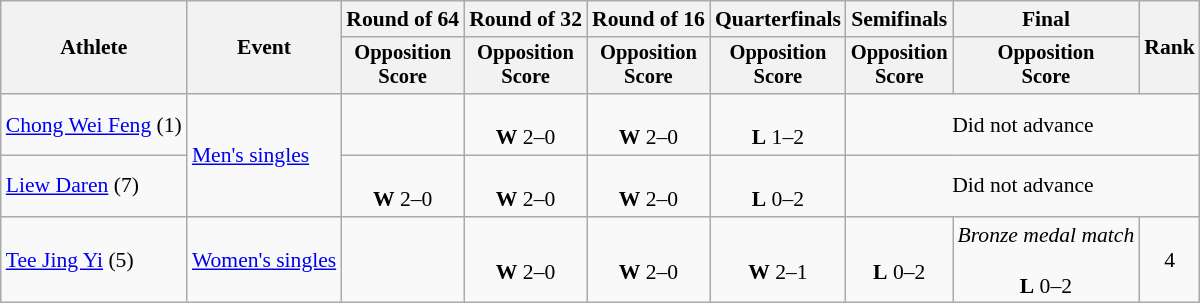<table class=wikitable style="font-size:90%">
<tr>
<th rowspan="2">Athlete</th>
<th rowspan="2">Event</th>
<th>Round of 64</th>
<th>Round of 32</th>
<th>Round of 16</th>
<th>Quarterfinals</th>
<th>Semifinals</th>
<th>Final</th>
<th rowspan=2>Rank</th>
</tr>
<tr style="font-size:95%">
<th>Opposition<br>Score</th>
<th>Opposition<br>Score</th>
<th>Opposition<br>Score</th>
<th>Opposition<br>Score</th>
<th>Opposition<br>Score</th>
<th>Opposition<br>Score</th>
</tr>
<tr align=center>
<td align=left><a href='#'>Chong Wei Feng</a> (1)</td>
<td align=left rowspan=2><a href='#'>Men's singles</a></td>
<td></td>
<td><br><strong>W</strong> 2–0</td>
<td><br><strong>W</strong> 2–0</td>
<td><br><strong>L</strong> 1–2</td>
<td colspan=3>Did not advance</td>
</tr>
<tr align=center>
<td align=left><a href='#'>Liew Daren</a> (7)</td>
<td><br><strong>W</strong> 2–0</td>
<td><br><strong>W</strong> 2–0</td>
<td><br><strong>W</strong> 2–0</td>
<td><br><strong>L</strong> 0–2</td>
<td colspan=3>Did not advance</td>
</tr>
<tr align=center>
<td align=left><a href='#'>Tee Jing Yi</a> (5)</td>
<td align=left><a href='#'>Women's singles</a></td>
<td></td>
<td><br><strong>W</strong> 2–0</td>
<td><br><strong>W</strong> 2–0</td>
<td><br><strong>W</strong> 2–1</td>
<td><br><strong>L</strong> 0–2</td>
<td><em>Bronze medal match</em><br><br><strong>L</strong> 0–2</td>
<td>4</td>
</tr>
</table>
